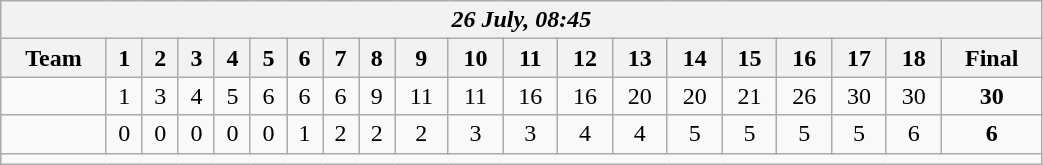<table class=wikitable style="text-align:center; width: 55%">
<tr>
<th colspan=20><em>26 July, 08:45</em></th>
</tr>
<tr>
<th>Team</th>
<th>1</th>
<th>2</th>
<th>3</th>
<th>4</th>
<th>5</th>
<th>6</th>
<th>7</th>
<th>8</th>
<th>9</th>
<th>10</th>
<th>11</th>
<th>12</th>
<th>13</th>
<th>14</th>
<th>15</th>
<th>16</th>
<th>17</th>
<th>18</th>
<th>Final</th>
</tr>
<tr>
<td align=left><strong></strong></td>
<td>1</td>
<td>3</td>
<td>4</td>
<td>5</td>
<td>6</td>
<td>6</td>
<td>6</td>
<td>9</td>
<td>11</td>
<td>11</td>
<td>16</td>
<td>16</td>
<td>20</td>
<td>20</td>
<td>21</td>
<td>26</td>
<td>30</td>
<td>30</td>
<td><strong>30</strong></td>
</tr>
<tr>
<td align=left></td>
<td>0</td>
<td>0</td>
<td>0</td>
<td>0</td>
<td>0</td>
<td>1</td>
<td>2</td>
<td>2</td>
<td>2</td>
<td>3</td>
<td>3</td>
<td>4</td>
<td>4</td>
<td>5</td>
<td>5</td>
<td>5</td>
<td>5</td>
<td>6</td>
<td><strong>6</strong></td>
</tr>
<tr>
<td colspan=20></td>
</tr>
</table>
